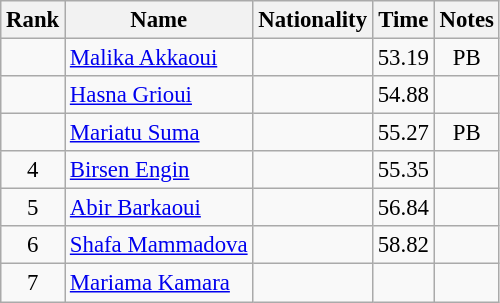<table class="wikitable sortable" style="text-align:center;font-size:95%">
<tr>
<th>Rank</th>
<th>Name</th>
<th>Nationality</th>
<th>Time</th>
<th>Notes</th>
</tr>
<tr>
<td></td>
<td align=left><a href='#'>Malika Akkaoui</a></td>
<td align=left></td>
<td>53.19</td>
<td>PB</td>
</tr>
<tr>
<td></td>
<td align=left><a href='#'>Hasna Grioui</a></td>
<td align=left></td>
<td>54.88</td>
<td></td>
</tr>
<tr>
<td></td>
<td align=left><a href='#'>Mariatu Suma</a></td>
<td align=left></td>
<td>55.27</td>
<td>PB</td>
</tr>
<tr>
<td>4</td>
<td align=left><a href='#'>Birsen Engin</a></td>
<td align=left></td>
<td>55.35</td>
<td></td>
</tr>
<tr>
<td>5</td>
<td align=left><a href='#'>Abir Barkaoui</a></td>
<td align=left></td>
<td>56.84</td>
<td></td>
</tr>
<tr>
<td>6</td>
<td align=left><a href='#'>Shafa Mammadova</a></td>
<td align=left></td>
<td>58.82</td>
<td></td>
</tr>
<tr>
<td>7</td>
<td align=left><a href='#'>Mariama Kamara</a></td>
<td align=left></td>
<td></td>
<td></td>
</tr>
</table>
